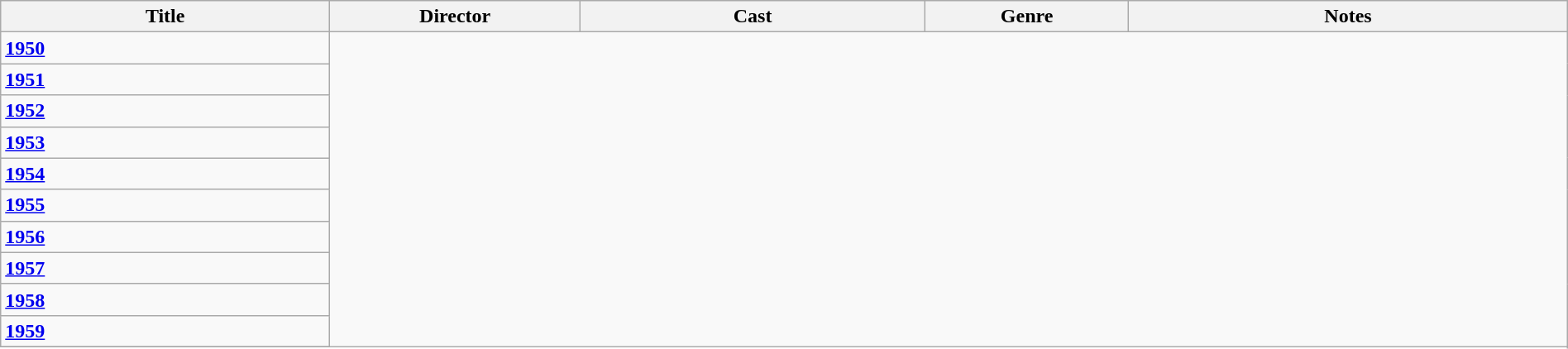<table class="wikitable" width= "100%">
<tr>
<th width=21%>Title</th>
<th width=16%>Director</th>
<th width=22%>Cast</th>
<th width=13%>Genre</th>
<th width=28%>Notes</th>
</tr>
<tr>
<td><strong><a href='#'>1950</a></strong></td>
</tr>
<tr>
<td><strong><a href='#'>1951</a></strong></td>
</tr>
<tr>
<td><strong><a href='#'>1952</a></strong></td>
</tr>
<tr>
<td><strong><a href='#'>1953</a></strong></td>
</tr>
<tr>
<td><strong><a href='#'>1954</a></strong></td>
</tr>
<tr>
<td><strong><a href='#'>1955</a></strong></td>
</tr>
<tr>
<td><strong><a href='#'>1956</a></strong></td>
</tr>
<tr>
<td><strong><a href='#'>1957</a></strong></td>
</tr>
<tr>
<td><strong><a href='#'>1958</a></strong></td>
</tr>
<tr>
<td><strong><a href='#'>1959</a></strong></td>
</tr>
<tr>
</tr>
</table>
